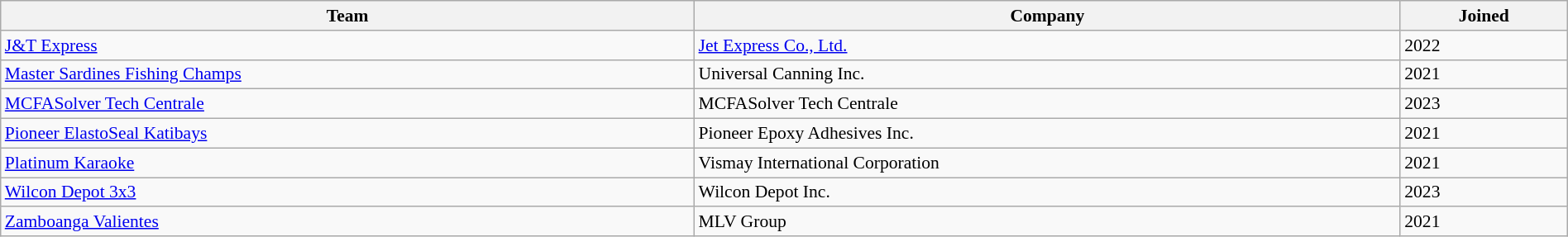<table class="wikitable" style="font-size:90%; width:100%">
<tr>
<th>Team</th>
<th>Company</th>
<th>Joined</th>
</tr>
<tr>
<td><a href='#'>J&T Express</a></td>
<td><a href='#'>Jet Express Co., Ltd.</a></td>
<td>2022</td>
</tr>
<tr>
<td><a href='#'>Master Sardines Fishing Champs</a></td>
<td>Universal Canning Inc.</td>
<td>2021</td>
</tr>
<tr>
<td><a href='#'>MCFASolver Tech Centrale</a></td>
<td>MCFASolver Tech Centrale</td>
<td>2023</td>
</tr>
<tr>
<td><a href='#'>Pioneer ElastoSeal Katibays</a></td>
<td>Pioneer Epoxy Adhesives Inc.</td>
<td>2021</td>
</tr>
<tr>
<td><a href='#'>Platinum Karaoke</a></td>
<td>Vismay International Corporation</td>
<td>2021</td>
</tr>
<tr>
<td><a href='#'>Wilcon Depot 3x3</a></td>
<td>Wilcon Depot Inc.</td>
<td>2023</td>
</tr>
<tr>
<td><a href='#'>Zamboanga Valientes</a></td>
<td>MLV Group</td>
<td>2021</td>
</tr>
</table>
